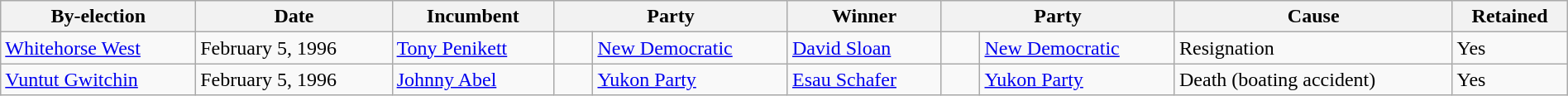<table class=wikitable style="width:100%">
<tr>
<th>By-election</th>
<th>Date</th>
<th>Incumbent</th>
<th colspan=2>Party</th>
<th>Winner</th>
<th colspan=2>Party</th>
<th>Cause</th>
<th>Retained</th>
</tr>
<tr>
<td><a href='#'>Whitehorse West</a></td>
<td>February 5, 1996</td>
<td><a href='#'>Tony Penikett</a></td>
<td>    </td>
<td><a href='#'>New Democratic</a></td>
<td><a href='#'>David Sloan</a></td>
<td>    </td>
<td><a href='#'>New Democratic</a></td>
<td>Resignation</td>
<td>Yes</td>
</tr>
<tr>
<td><a href='#'>Vuntut Gwitchin</a></td>
<td>February 5, 1996</td>
<td><a href='#'>Johnny Abel</a></td>
<td>    </td>
<td><a href='#'>Yukon Party</a></td>
<td><a href='#'>Esau Schafer</a></td>
<td>    </td>
<td><a href='#'>Yukon Party</a></td>
<td>Death (boating accident)</td>
<td>Yes</td>
</tr>
</table>
